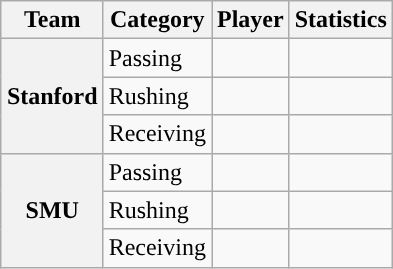<table class="wikitable" style="float:right">
<tr>
<th>Team</th>
<th>Category</th>
<th>Player</th>
<th>Statistics</th>
</tr>
<tr>
<th rowspan=3>Stanford</th>
<td>Passing</td>
<td></td>
<td></td>
</tr>
<tr>
<td>Rushing</td>
<td></td>
<td></td>
</tr>
<tr>
<td>Receiving</td>
<td></td>
<td></td>
</tr>
<tr>
<th rowspan=3>SMU</th>
<td>Passing</td>
<td></td>
<td></td>
</tr>
<tr>
<td>Rushing</td>
<td></td>
<td></td>
</tr>
<tr>
<td>Receiving</td>
<td></td>
<td></td>
</tr>
</table>
